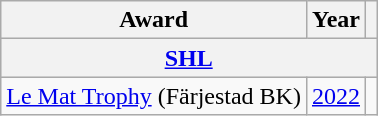<table class="wikitable">
<tr>
<th>Award</th>
<th>Year</th>
<th></th>
</tr>
<tr ALIGN="center" bgcolor="#e0e0e0">
<th colspan="3"><a href='#'>SHL</a></th>
</tr>
<tr>
<td><a href='#'>Le Mat Trophy</a> (Färjestad BK)</td>
<td><a href='#'>2022</a></td>
<td></td>
</tr>
</table>
